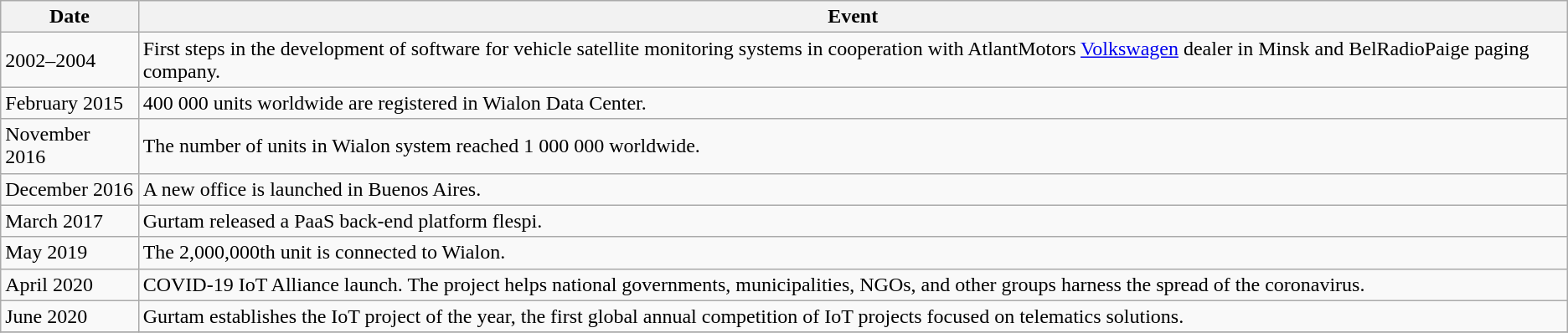<table class="wikitable">
<tr>
<th>Date</th>
<th>Event</th>
</tr>
<tr>
<td>2002–2004</td>
<td>First steps in the development of software for vehicle satellite monitoring systems in cooperation with AtlantMotors <a href='#'>Volkswagen</a> dealer in Minsk and BelRadioPaige paging company.</td>
</tr>
<tr>
<td>February 2015</td>
<td>400 000 units worldwide are registered in Wialon Data Center.</td>
</tr>
<tr>
<td>November 2016</td>
<td>The number of units in Wialon system reached 1 000 000 worldwide.</td>
</tr>
<tr>
<td>December 2016</td>
<td>A new office is launched in Buenos Aires.</td>
</tr>
<tr>
<td>March 2017</td>
<td>Gurtam released a PaaS back-end platform flespi.</td>
</tr>
<tr>
<td>May 2019</td>
<td>The 2,000,000th unit is connected to Wialon.</td>
</tr>
<tr>
<td>April 2020</td>
<td>COVID-19 IoT Alliance launch. The project helps national governments, municipalities, NGOs, and other groups harness the spread of the coronavirus.</td>
</tr>
<tr>
<td>June 2020</td>
<td>Gurtam establishes the IoT project of the year, the first global annual competition of IoT projects focused on telematics solutions.</td>
</tr>
<tr>
</tr>
</table>
